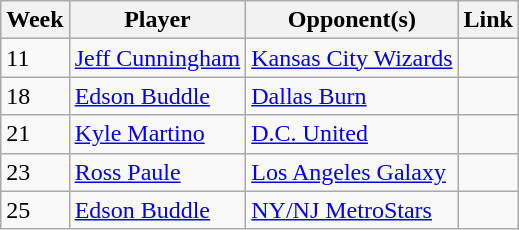<table class=wikitable>
<tr>
<th>Week</th>
<th>Player</th>
<th>Opponent(s)</th>
<th>Link</th>
</tr>
<tr>
<td>11</td>
<td> <a href='#'>Jeff Cunningham</a></td>
<td><a href='#'>Kansas City Wizards</a></td>
<td></td>
</tr>
<tr>
<td>18</td>
<td> <a href='#'>Edson Buddle</a></td>
<td><a href='#'>Dallas Burn</a></td>
<td></td>
</tr>
<tr>
<td>21</td>
<td> <a href='#'>Kyle Martino</a></td>
<td><a href='#'>D.C. United</a></td>
<td></td>
</tr>
<tr>
<td>23</td>
<td> <a href='#'>Ross Paule</a></td>
<td><a href='#'>Los Angeles Galaxy</a></td>
<td></td>
</tr>
<tr>
<td>25</td>
<td> <a href='#'>Edson Buddle</a></td>
<td><a href='#'>NY/NJ MetroStars</a></td>
<td></td>
</tr>
</table>
